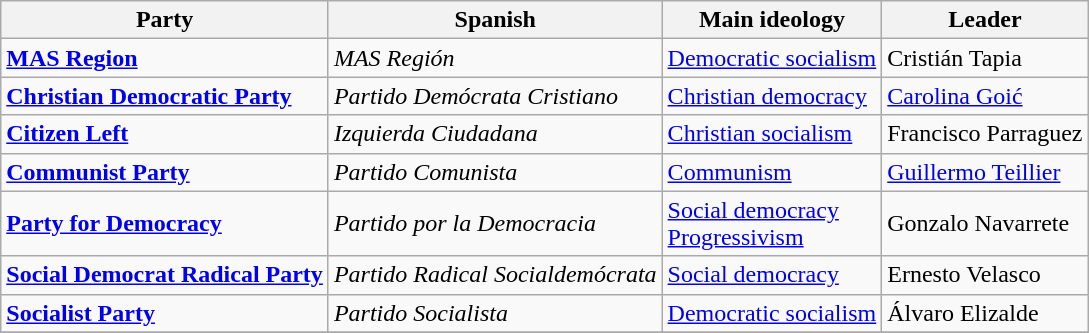<table class="wikitable sortable" style="font-size:100%">
<tr>
<th>Party</th>
<th>Spanish</th>
<th>Main ideology</th>
<th>Leader</th>
</tr>
<tr>
<td> <strong><a href='#'>MAS Region</a></strong></td>
<td><em>MAS Región</em></td>
<td><a href='#'>Democratic socialism</a></td>
<td>Cristián Tapia</td>
</tr>
<tr>
<td> <strong><a href='#'>Christian Democratic Party</a></strong></td>
<td><em>Partido Demócrata Cristiano</em></td>
<td><a href='#'>Christian democracy</a></td>
<td><a href='#'>Carolina Goić</a></td>
</tr>
<tr>
<td> <strong><a href='#'>Citizen Left</a></strong></td>
<td><em>Izquierda Ciudadana</em></td>
<td><a href='#'>Christian socialism</a></td>
<td>Francisco Parraguez</td>
</tr>
<tr>
<td> <strong><a href='#'>Communist Party</a></strong></td>
<td><em>Partido Comunista</em></td>
<td><a href='#'>Communism</a></td>
<td><a href='#'>Guillermo Teillier</a></td>
</tr>
<tr>
<td> <strong><a href='#'>Party for Democracy</a></strong></td>
<td><em>Partido por la Democracia</em></td>
<td><a href='#'>Social democracy</a><br><a href='#'>Progressivism</a></td>
<td>Gonzalo Navarrete</td>
</tr>
<tr>
<td> <strong><a href='#'>Social Democrat Radical Party</a></strong></td>
<td><em>Partido Radical Socialdemócrata</em></td>
<td><a href='#'>Social democracy</a></td>
<td>Ernesto Velasco</td>
</tr>
<tr>
<td> <strong><a href='#'>Socialist Party</a></strong></td>
<td><em>Partido Socialista</em></td>
<td><a href='#'>Democratic socialism</a></td>
<td>Álvaro Elizalde</td>
</tr>
<tr>
</tr>
</table>
